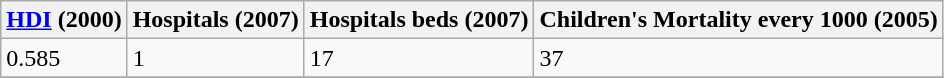<table class="wikitable" border="1">
<tr>
<th><a href='#'>HDI</a> (2000)</th>
<th>Hospitals (2007)</th>
<th>Hospitals beds (2007)</th>
<th>Children's Mortality every 1000 (2005)</th>
</tr>
<tr>
<td>0.585</td>
<td>1</td>
<td>17</td>
<td>37</td>
</tr>
<tr>
</tr>
</table>
